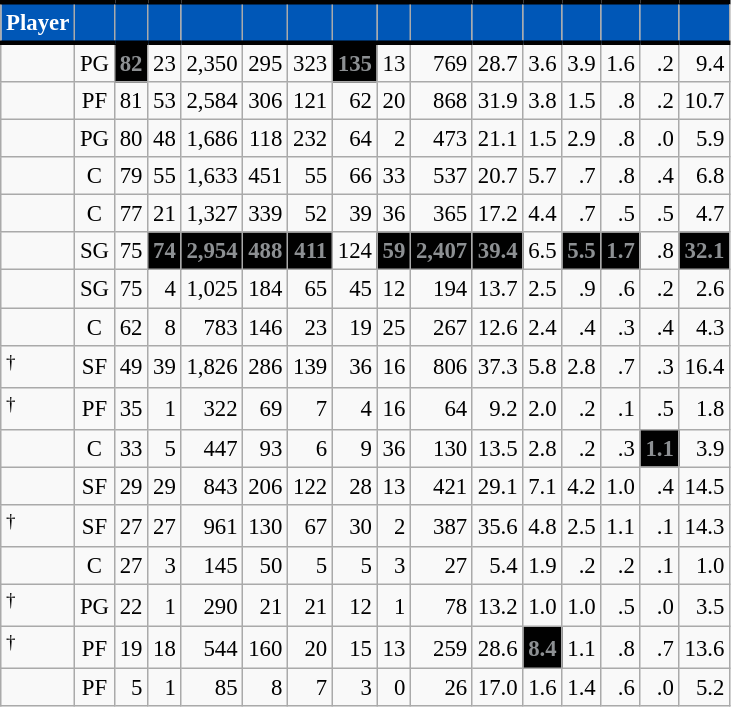<table class="wikitable sortable" style="font-size: 95%; text-align:right;">
<tr>
<th style="background:#0057B7; color:#FFFFFF; border-top:#010101 3px solid; border-bottom:#010101 3px solid;">Player</th>
<th style="background:#0057B7; color:#FFFFFF; border-top:#010101 3px solid; border-bottom:#010101 3px solid;"></th>
<th style="background:#0057B7; color:#FFFFFF; border-top:#010101 3px solid; border-bottom:#010101 3px solid;"></th>
<th style="background:#0057B7; color:#FFFFFF; border-top:#010101 3px solid; border-bottom:#010101 3px solid;"></th>
<th style="background:#0057B7; color:#FFFFFF; border-top:#010101 3px solid; border-bottom:#010101 3px solid;"></th>
<th style="background:#0057B7; color:#FFFFFF; border-top:#010101 3px solid; border-bottom:#010101 3px solid;"></th>
<th style="background:#0057B7; color:#FFFFFF; border-top:#010101 3px solid; border-bottom:#010101 3px solid;"></th>
<th style="background:#0057B7; color:#FFFFFF; border-top:#010101 3px solid; border-bottom:#010101 3px solid;"></th>
<th style="background:#0057B7; color:#FFFFFF; border-top:#010101 3px solid; border-bottom:#010101 3px solid;"></th>
<th style="background:#0057B7; color:#FFFFFF; border-top:#010101 3px solid; border-bottom:#010101 3px solid;"></th>
<th style="background:#0057B7; color:#FFFFFF; border-top:#010101 3px solid; border-bottom:#010101 3px solid;"></th>
<th style="background:#0057B7; color:#FFFFFF; border-top:#010101 3px solid; border-bottom:#010101 3px solid;"></th>
<th style="background:#0057B7; color:#FFFFFF; border-top:#010101 3px solid; border-bottom:#010101 3px solid;"></th>
<th style="background:#0057B7; color:#FFFFFF; border-top:#010101 3px solid; border-bottom:#010101 3px solid;"></th>
<th style="background:#0057B7; color:#FFFFFF; border-top:#010101 3px solid; border-bottom:#010101 3px solid;"></th>
<th style="background:#0057B7; color:#FFFFFF; border-top:#010101 3px solid; border-bottom:#010101 3px solid;"></th>
</tr>
<tr>
<td style="text-align:left;"></td>
<td style="text-align:center;">PG</td>
<td style="background:#010101; color:#8D9093;"><strong>82</strong></td>
<td>23</td>
<td>2,350</td>
<td>295</td>
<td>323</td>
<td style="background:#010101; color:#8D9093;"><strong>135</strong></td>
<td>13</td>
<td>769</td>
<td>28.7</td>
<td>3.6</td>
<td>3.9</td>
<td>1.6</td>
<td>.2</td>
<td>9.4</td>
</tr>
<tr>
<td style="text-align:left;"></td>
<td style="text-align:center;">PF</td>
<td>81</td>
<td>53</td>
<td>2,584</td>
<td>306</td>
<td>121</td>
<td>62</td>
<td>20</td>
<td>868</td>
<td>31.9</td>
<td>3.8</td>
<td>1.5</td>
<td>.8</td>
<td>.2</td>
<td>10.7</td>
</tr>
<tr>
<td style="text-align:left;"></td>
<td style="text-align:center;">PG</td>
<td>80</td>
<td>48</td>
<td>1,686</td>
<td>118</td>
<td>232</td>
<td>64</td>
<td>2</td>
<td>473</td>
<td>21.1</td>
<td>1.5</td>
<td>2.9</td>
<td>.8</td>
<td>.0</td>
<td>5.9</td>
</tr>
<tr>
<td style="text-align:left;"></td>
<td style="text-align:center;">C</td>
<td>79</td>
<td>55</td>
<td>1,633</td>
<td>451</td>
<td>55</td>
<td>66</td>
<td>33</td>
<td>537</td>
<td>20.7</td>
<td>5.7</td>
<td>.7</td>
<td>.8</td>
<td>.4</td>
<td>6.8</td>
</tr>
<tr>
<td style="text-align:left;"></td>
<td style="text-align:center;">C</td>
<td>77</td>
<td>21</td>
<td>1,327</td>
<td>339</td>
<td>52</td>
<td>39</td>
<td>36</td>
<td>365</td>
<td>17.2</td>
<td>4.4</td>
<td>.7</td>
<td>.5</td>
<td>.5</td>
<td>4.7</td>
</tr>
<tr>
<td style="text-align:left;"></td>
<td style="text-align:center;">SG</td>
<td>75</td>
<td style="background:#010101; color:#8D9093;"><strong>74</strong></td>
<td style="background:#010101; color:#8D9093;"><strong>2,954</strong></td>
<td style="background:#010101; color:#8D9093;"><strong>488</strong></td>
<td style="background:#010101; color:#8D9093;"><strong>411</strong></td>
<td>124</td>
<td style="background:#010101; color:#8D9093;"><strong>59</strong></td>
<td style="background:#010101; color:#8D9093;"><strong>2,407</strong></td>
<td style="background:#010101; color:#8D9093;"><strong>39.4</strong></td>
<td>6.5</td>
<td style="background:#010101; color:#8D9093;"><strong>5.5</strong></td>
<td style="background:#010101; color:#8D9093;"><strong>1.7</strong></td>
<td>.8</td>
<td style="background:#010101; color:#8D9093;"><strong>32.1</strong></td>
</tr>
<tr>
<td style="text-align:left;"></td>
<td style="text-align:center;">SG</td>
<td>75</td>
<td>4</td>
<td>1,025</td>
<td>184</td>
<td>65</td>
<td>45</td>
<td>12</td>
<td>194</td>
<td>13.7</td>
<td>2.5</td>
<td>.9</td>
<td>.6</td>
<td>.2</td>
<td>2.6</td>
</tr>
<tr>
<td style="text-align:left;"></td>
<td style="text-align:center;">C</td>
<td>62</td>
<td>8</td>
<td>783</td>
<td>146</td>
<td>23</td>
<td>19</td>
<td>25</td>
<td>267</td>
<td>12.6</td>
<td>2.4</td>
<td>.4</td>
<td>.3</td>
<td>.4</td>
<td>4.3</td>
</tr>
<tr>
<td style="text-align:left;"><sup>†</sup></td>
<td style="text-align:center;">SF</td>
<td>49</td>
<td>39</td>
<td>1,826</td>
<td>286</td>
<td>139</td>
<td>36</td>
<td>16</td>
<td>806</td>
<td>37.3</td>
<td>5.8</td>
<td>2.8</td>
<td>.7</td>
<td>.3</td>
<td>16.4</td>
</tr>
<tr>
<td style="text-align:left;"><sup>†</sup></td>
<td style="text-align:center;">PF</td>
<td>35</td>
<td>1</td>
<td>322</td>
<td>69</td>
<td>7</td>
<td>4</td>
<td>16</td>
<td>64</td>
<td>9.2</td>
<td>2.0</td>
<td>.2</td>
<td>.1</td>
<td>.5</td>
<td>1.8</td>
</tr>
<tr>
<td style="text-align:left;"></td>
<td style="text-align:center;">C</td>
<td>33</td>
<td>5</td>
<td>447</td>
<td>93</td>
<td>6</td>
<td>9</td>
<td>36</td>
<td>130</td>
<td>13.5</td>
<td>2.8</td>
<td>.2</td>
<td>.3</td>
<td style="background:#010101; color:#8D9093;"><strong>1.1</strong></td>
<td>3.9</td>
</tr>
<tr>
<td style="text-align:left;"></td>
<td style="text-align:center;">SF</td>
<td>29</td>
<td>29</td>
<td>843</td>
<td>206</td>
<td>122</td>
<td>28</td>
<td>13</td>
<td>421</td>
<td>29.1</td>
<td>7.1</td>
<td>4.2</td>
<td>1.0</td>
<td>.4</td>
<td>14.5</td>
</tr>
<tr>
<td style="text-align:left;"><sup>†</sup></td>
<td style="text-align:center;">SF</td>
<td>27</td>
<td>27</td>
<td>961</td>
<td>130</td>
<td>67</td>
<td>30</td>
<td>2</td>
<td>387</td>
<td>35.6</td>
<td>4.8</td>
<td>2.5</td>
<td>1.1</td>
<td>.1</td>
<td>14.3</td>
</tr>
<tr>
<td style="text-align:left;"></td>
<td style="text-align:center;">C</td>
<td>27</td>
<td>3</td>
<td>145</td>
<td>50</td>
<td>5</td>
<td>5</td>
<td>3</td>
<td>27</td>
<td>5.4</td>
<td>1.9</td>
<td>.2</td>
<td>.2</td>
<td>.1</td>
<td>1.0</td>
</tr>
<tr>
<td style="text-align:left;"><sup>†</sup></td>
<td style="text-align:center;">PG</td>
<td>22</td>
<td>1</td>
<td>290</td>
<td>21</td>
<td>21</td>
<td>12</td>
<td>1</td>
<td>78</td>
<td>13.2</td>
<td>1.0</td>
<td>1.0</td>
<td>.5</td>
<td>.0</td>
<td>3.5</td>
</tr>
<tr>
<td style="text-align:left;"><sup>†</sup></td>
<td style="text-align:center;">PF</td>
<td>19</td>
<td>18</td>
<td>544</td>
<td>160</td>
<td>20</td>
<td>15</td>
<td>13</td>
<td>259</td>
<td>28.6</td>
<td style="background:#010101; color:#8D9093;"><strong>8.4</strong></td>
<td>1.1</td>
<td>.8</td>
<td>.7</td>
<td>13.6</td>
</tr>
<tr>
<td style="text-align:left;"></td>
<td style="text-align:center;">PF</td>
<td>5</td>
<td>1</td>
<td>85</td>
<td>8</td>
<td>7</td>
<td>3</td>
<td>0</td>
<td>26</td>
<td>17.0</td>
<td>1.6</td>
<td>1.4</td>
<td>.6</td>
<td>.0</td>
<td>5.2</td>
</tr>
</table>
